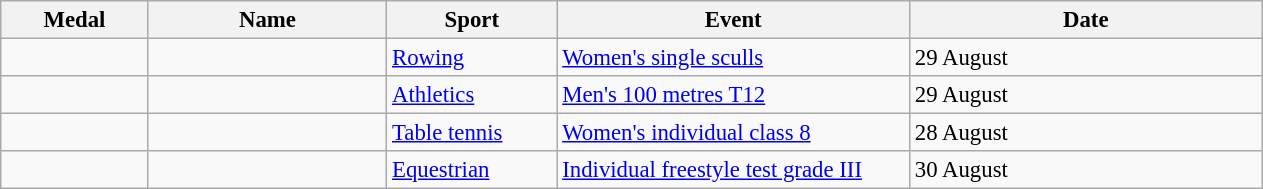<table class="wikitable sortable" style="font-size:95%">
<tr>
<th style="width:6em">Medal</th>
<th style="width:10em">Name</th>
<th style="width:7em">Sport</th>
<th style="width:15em">Event</th>
<th style="width:15em">Date</th>
</tr>
<tr>
<td></td>
<td></td>
<td><a href='#'>Rowing</a></td>
<td><a href='#'>Women's single sculls</a></td>
<td>29 August</td>
</tr>
<tr>
<td></td>
<td></td>
<td><a href='#'>Athletics</a></td>
<td><a href='#'>Men's 100 metres T12</a></td>
<td>29 August</td>
</tr>
<tr>
<td></td>
<td></td>
<td><a href='#'>Table tennis</a></td>
<td><a href='#'>Women's individual class 8</a></td>
<td>28 August</td>
</tr>
<tr>
<td></td>
<td></td>
<td><a href='#'>Equestrian</a></td>
<td><a href='#'>Individual freestyle test grade III</a></td>
<td>30 August</td>
</tr>
</table>
